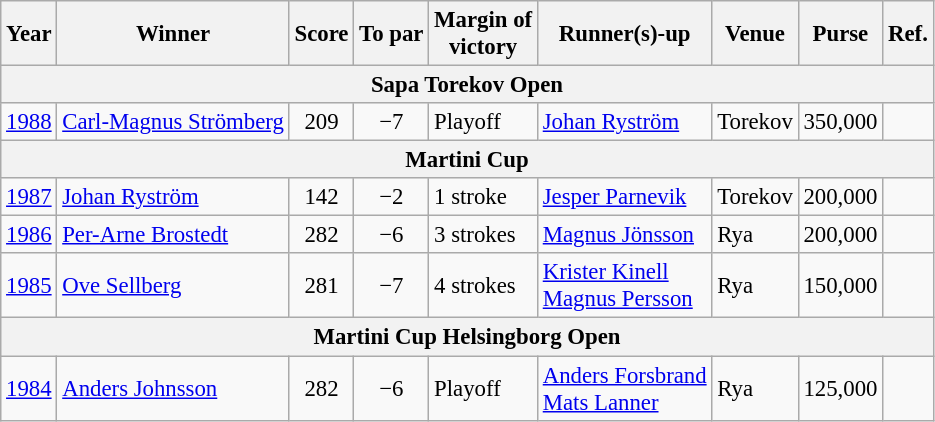<table class=wikitable style="font-size:95%">
<tr>
<th>Year</th>
<th>Winner</th>
<th>Score</th>
<th>To par</th>
<th>Margin of<br>victory</th>
<th>Runner(s)-up</th>
<th>Venue</th>
<th>Purse</th>
<th>Ref.</th>
</tr>
<tr>
<th colspan=9>Sapa Torekov Open</th>
</tr>
<tr>
<td><a href='#'>1988</a></td>
<td> <a href='#'>Carl-Magnus Strömberg</a></td>
<td align=center>209</td>
<td align=center>−7</td>
<td>Playoff</td>
<td> <a href='#'>Johan Ryström</a></td>
<td>Torekov</td>
<td align=right>350,000</td>
<td></td>
</tr>
<tr>
<th colspan=9>Martini Cup</th>
</tr>
<tr>
<td><a href='#'>1987</a></td>
<td> <a href='#'>Johan Ryström</a></td>
<td align=center>142</td>
<td align=center>−2</td>
<td>1 stroke</td>
<td> <a href='#'>Jesper Parnevik</a></td>
<td>Torekov</td>
<td align=right>200,000</td>
<td></td>
</tr>
<tr>
<td><a href='#'>1986</a></td>
<td> <a href='#'>Per-Arne Brostedt</a></td>
<td align=center>282</td>
<td align=center>−6</td>
<td>3 strokes</td>
<td> <a href='#'>Magnus Jönsson</a></td>
<td>Rya</td>
<td align=right>200,000</td>
<td></td>
</tr>
<tr>
<td><a href='#'>1985</a></td>
<td> <a href='#'>Ove Sellberg</a></td>
<td align=center>281</td>
<td align=center>−7</td>
<td>4 strokes</td>
<td> <a href='#'>Krister Kinell</a><br> <a href='#'>Magnus Persson</a></td>
<td>Rya</td>
<td align=right>150,000</td>
<td></td>
</tr>
<tr>
<th colspan=9>Martini Cup Helsingborg Open</th>
</tr>
<tr>
<td><a href='#'>1984</a></td>
<td> <a href='#'>Anders Johnsson</a></td>
<td align=center>282</td>
<td align=center>−6</td>
<td>Playoff</td>
<td> <a href='#'>Anders Forsbrand</a><br> <a href='#'>Mats Lanner</a></td>
<td>Rya</td>
<td align=right>125,000</td>
<td></td>
</tr>
</table>
